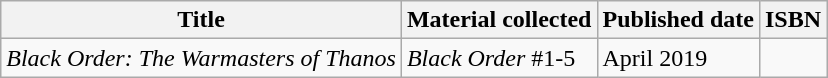<table class="wikitable">
<tr>
<th>Title</th>
<th>Material collected</th>
<th>Published date</th>
<th>ISBN</th>
</tr>
<tr>
<td><em>Black Order: The Warmasters of Thanos</em></td>
<td><em>Black Order</em> #1-5</td>
<td>April 2019</td>
<td></td>
</tr>
</table>
